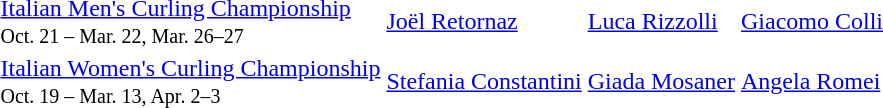<table>
<tr>
<td><a href='#'>Italian Men's Curling Championship</a><br> <small>Oct. 21 – Mar. 22, Mar. 26–27</small></td>
<td><a href='#'>Joël Retornaz</a></td>
<td><a href='#'>Luca Rizzolli</a></td>
<td><a href='#'>Giacomo Colli</a></td>
</tr>
<tr>
<td><a href='#'>Italian Women's Curling Championship</a><br> <small>Oct. 19 – Mar. 13, Apr. 2–3</small></td>
<td><a href='#'>Stefania Constantini</a></td>
<td><a href='#'>Giada Mosaner</a></td>
<td><a href='#'>Angela Romei</a></td>
</tr>
</table>
